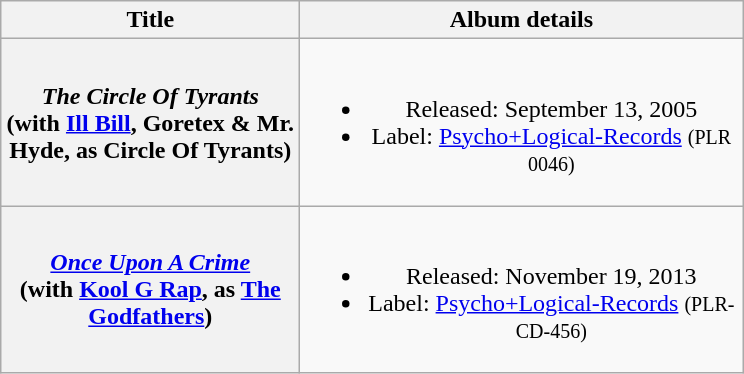<table class="wikitable plainrowheaders" style="text-align:center;">
<tr>
<th scope="col" style="width:12em;">Title</th>
<th scope="col" style="width:18em;">Album details</th>
</tr>
<tr>
<th scope="row"><em>The Circle Of Tyrants</em><br><span>(with <a href='#'>Ill Bill</a>, Goretex & Mr. Hyde, as Circle Of Tyrants)</span></th>
<td><br><ul><li>Released: September 13, 2005</li><li>Label: <a href='#'>Psycho+Logical-Records</a> <small>(PLR 0046)</small></li></ul></td>
</tr>
<tr>
<th scope="row"><em><a href='#'>Once Upon A Crime</a></em><br><span>(with <a href='#'>Kool G Rap</a>, as <a href='#'>The Godfathers</a>)</span></th>
<td><br><ul><li>Released: November 19, 2013</li><li>Label: <a href='#'>Psycho+Logical-Records</a> <small>(PLR-CD-456)</small></li></ul></td>
</tr>
</table>
